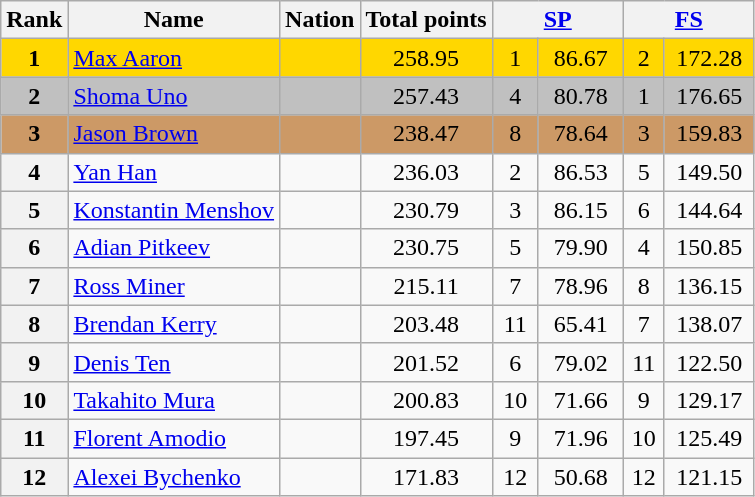<table class="wikitable sortable">
<tr>
<th>Rank</th>
<th>Name</th>
<th>Nation</th>
<th>Total points</th>
<th colspan="2" width="80px"><a href='#'>SP</a></th>
<th colspan="2" width="80px"><a href='#'>FS</a></th>
</tr>
<tr bgcolor="gold">
<td align="center"><strong>1</strong></td>
<td><a href='#'>Max Aaron</a></td>
<td></td>
<td align="center">258.95</td>
<td align="center">1</td>
<td align="center">86.67</td>
<td align="center">2</td>
<td align="center">172.28</td>
</tr>
<tr bgcolor="silver">
<td align="center"><strong>2</strong></td>
<td><a href='#'>Shoma Uno</a></td>
<td></td>
<td align="center">257.43</td>
<td align="center">4</td>
<td align="center">80.78</td>
<td align="center">1</td>
<td align="center">176.65</td>
</tr>
<tr bgcolor="cc9966">
<td align="center"><strong>3</strong></td>
<td><a href='#'>Jason Brown</a></td>
<td></td>
<td align="center">238.47</td>
<td align="center">8</td>
<td align="center">78.64</td>
<td align="center">3</td>
<td align="center">159.83</td>
</tr>
<tr>
<th>4</th>
<td><a href='#'>Yan Han</a></td>
<td></td>
<td align="center">236.03</td>
<td align="center">2</td>
<td align="center">86.53</td>
<td align="center">5</td>
<td align="center">149.50</td>
</tr>
<tr>
<th>5</th>
<td><a href='#'>Konstantin Menshov</a></td>
<td></td>
<td align="center">230.79</td>
<td align="center">3</td>
<td align="center">86.15</td>
<td align="center">6</td>
<td align="center">144.64</td>
</tr>
<tr>
<th>6</th>
<td><a href='#'>Adian Pitkeev</a></td>
<td></td>
<td align="center">230.75</td>
<td align="center">5</td>
<td align="center">79.90</td>
<td align="center">4</td>
<td align="center">150.85</td>
</tr>
<tr>
<th>7</th>
<td><a href='#'>Ross Miner</a></td>
<td></td>
<td align="center">215.11</td>
<td align="center">7</td>
<td align="center">78.96</td>
<td align="center">8</td>
<td align="center">136.15</td>
</tr>
<tr>
<th>8</th>
<td><a href='#'>Brendan Kerry</a></td>
<td></td>
<td align="center">203.48</td>
<td align="center">11</td>
<td align="center">65.41</td>
<td align="center">7</td>
<td align="center">138.07</td>
</tr>
<tr>
<th>9</th>
<td><a href='#'>Denis Ten</a></td>
<td></td>
<td align="center">201.52</td>
<td align="center">6</td>
<td align="center">79.02</td>
<td align="center">11</td>
<td align="center">122.50</td>
</tr>
<tr>
<th>10</th>
<td><a href='#'>Takahito Mura</a></td>
<td></td>
<td align="center">200.83</td>
<td align="center">10</td>
<td align="center">71.66</td>
<td align="center">9</td>
<td align="center">129.17</td>
</tr>
<tr>
<th>11</th>
<td><a href='#'>Florent Amodio</a></td>
<td></td>
<td align="center">197.45</td>
<td align="center">9</td>
<td align="center">71.96</td>
<td align="center">10</td>
<td align="center">125.49</td>
</tr>
<tr>
<th>12</th>
<td><a href='#'>Alexei Bychenko</a></td>
<td></td>
<td align="center">171.83</td>
<td align="center">12</td>
<td align="center">50.68</td>
<td align="center">12</td>
<td align="center">121.15</td>
</tr>
</table>
